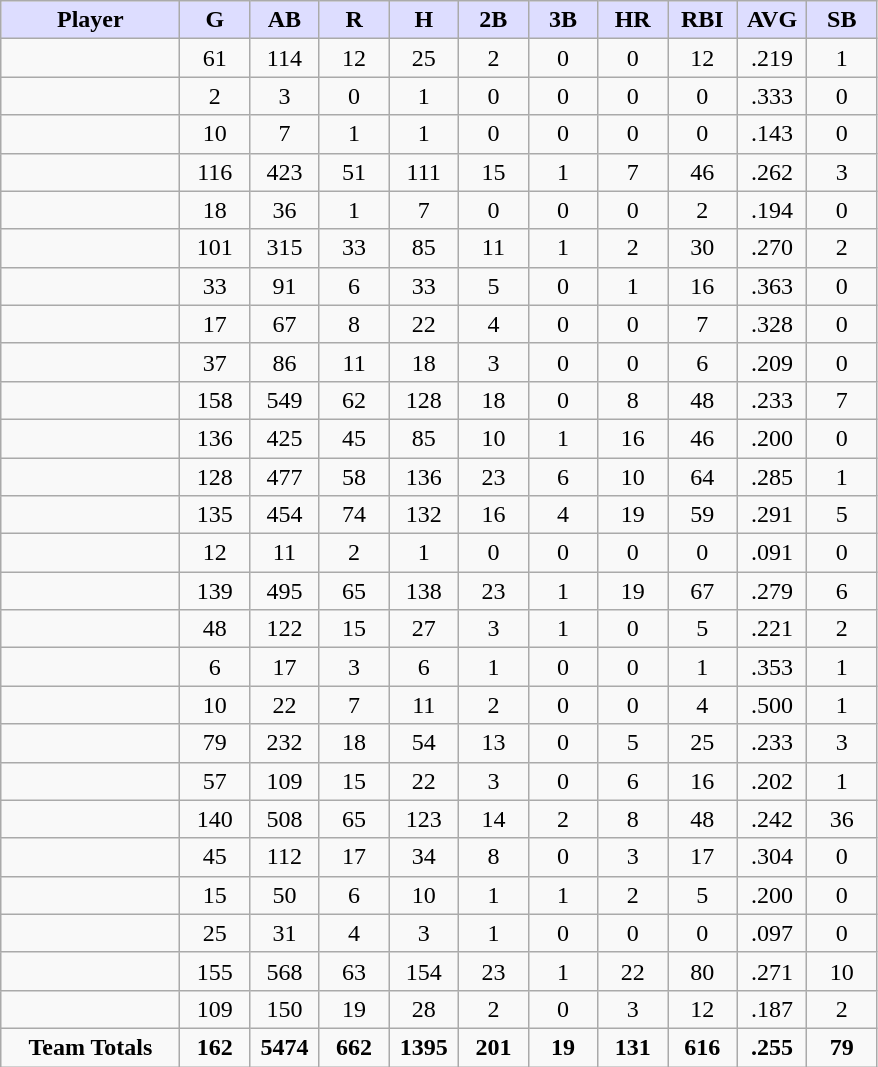<table class="wikitable sortable" style="text-align:center;">
<tr>
<th style="background:#ddf; width:18%;"><strong>Player</strong></th>
<th style="background:#ddf; width:7%;"><strong>G</strong></th>
<th style="background:#ddf; width:7%;"><strong>AB</strong></th>
<th style="background:#ddf; width:7%;"><strong>R</strong></th>
<th style="background:#ddf; width:7%;"><strong>H</strong></th>
<th style="background:#ddf; width:7%;"><strong>2B</strong></th>
<th style="background:#ddf; width:7%;"><strong>3B</strong></th>
<th style="background:#ddf; width:7%;"><strong>HR</strong></th>
<th style="background:#ddf; width:7%;"><strong>RBI</strong></th>
<th style="background:#ddf; width:7%;"><strong>AVG</strong></th>
<th style="background:#ddf; width:7%;"><strong>SB</strong></th>
</tr>
<tr>
<td align=left></td>
<td>61</td>
<td>114</td>
<td>12</td>
<td>25</td>
<td>2</td>
<td>0</td>
<td>0</td>
<td>12</td>
<td>.219</td>
<td>1</td>
</tr>
<tr>
<td align=left></td>
<td>2</td>
<td>3</td>
<td>0</td>
<td>1</td>
<td>0</td>
<td>0</td>
<td>0</td>
<td>0</td>
<td>.333</td>
<td>0</td>
</tr>
<tr>
<td align=left></td>
<td>10</td>
<td>7</td>
<td>1</td>
<td>1</td>
<td>0</td>
<td>0</td>
<td>0</td>
<td>0</td>
<td>.143</td>
<td>0</td>
</tr>
<tr>
<td align=left></td>
<td>116</td>
<td>423</td>
<td>51</td>
<td>111</td>
<td>15</td>
<td>1</td>
<td>7</td>
<td>46</td>
<td>.262</td>
<td>3</td>
</tr>
<tr>
<td align=left></td>
<td>18</td>
<td>36</td>
<td>1</td>
<td>7</td>
<td>0</td>
<td>0</td>
<td>0</td>
<td>2</td>
<td>.194</td>
<td>0</td>
</tr>
<tr>
<td align=left></td>
<td>101</td>
<td>315</td>
<td>33</td>
<td>85</td>
<td>11</td>
<td>1</td>
<td>2</td>
<td>30</td>
<td>.270</td>
<td>2</td>
</tr>
<tr>
<td align=left></td>
<td>33</td>
<td>91</td>
<td>6</td>
<td>33</td>
<td>5</td>
<td>0</td>
<td>1</td>
<td>16</td>
<td>.363</td>
<td>0</td>
</tr>
<tr>
<td align=left></td>
<td>17</td>
<td>67</td>
<td>8</td>
<td>22</td>
<td>4</td>
<td>0</td>
<td>0</td>
<td>7</td>
<td>.328</td>
<td>0</td>
</tr>
<tr>
<td align=left></td>
<td>37</td>
<td>86</td>
<td>11</td>
<td>18</td>
<td>3</td>
<td>0</td>
<td>0</td>
<td>6</td>
<td>.209</td>
<td>0</td>
</tr>
<tr>
<td align=left></td>
<td>158</td>
<td>549</td>
<td>62</td>
<td>128</td>
<td>18</td>
<td>0</td>
<td>8</td>
<td>48</td>
<td>.233</td>
<td>7</td>
</tr>
<tr>
<td align=left></td>
<td>136</td>
<td>425</td>
<td>45</td>
<td>85</td>
<td>10</td>
<td>1</td>
<td>16</td>
<td>46</td>
<td>.200</td>
<td>0</td>
</tr>
<tr>
<td align=left></td>
<td>128</td>
<td>477</td>
<td>58</td>
<td>136</td>
<td>23</td>
<td>6</td>
<td>10</td>
<td>64</td>
<td>.285</td>
<td>1</td>
</tr>
<tr>
<td align=left></td>
<td>135</td>
<td>454</td>
<td>74</td>
<td>132</td>
<td>16</td>
<td>4</td>
<td>19</td>
<td>59</td>
<td>.291</td>
<td>5</td>
</tr>
<tr>
<td align=left></td>
<td>12</td>
<td>11</td>
<td>2</td>
<td>1</td>
<td>0</td>
<td>0</td>
<td>0</td>
<td>0</td>
<td>.091</td>
<td>0</td>
</tr>
<tr>
<td align=left></td>
<td>139</td>
<td>495</td>
<td>65</td>
<td>138</td>
<td>23</td>
<td>1</td>
<td>19</td>
<td>67</td>
<td>.279</td>
<td>6</td>
</tr>
<tr>
<td align=left></td>
<td>48</td>
<td>122</td>
<td>15</td>
<td>27</td>
<td>3</td>
<td>1</td>
<td>0</td>
<td>5</td>
<td>.221</td>
<td>2</td>
</tr>
<tr>
<td align=left></td>
<td>6</td>
<td>17</td>
<td>3</td>
<td>6</td>
<td>1</td>
<td>0</td>
<td>0</td>
<td>1</td>
<td>.353</td>
<td>1</td>
</tr>
<tr>
<td align=left></td>
<td>10</td>
<td>22</td>
<td>7</td>
<td>11</td>
<td>2</td>
<td>0</td>
<td>0</td>
<td>4</td>
<td>.500</td>
<td>1</td>
</tr>
<tr>
<td align=left></td>
<td>79</td>
<td>232</td>
<td>18</td>
<td>54</td>
<td>13</td>
<td>0</td>
<td>5</td>
<td>25</td>
<td>.233</td>
<td>3</td>
</tr>
<tr>
<td align=left></td>
<td>57</td>
<td>109</td>
<td>15</td>
<td>22</td>
<td>3</td>
<td>0</td>
<td>6</td>
<td>16</td>
<td>.202</td>
<td>1</td>
</tr>
<tr>
<td align=left></td>
<td>140</td>
<td>508</td>
<td>65</td>
<td>123</td>
<td>14</td>
<td>2</td>
<td>8</td>
<td>48</td>
<td>.242</td>
<td>36</td>
</tr>
<tr>
<td align=left></td>
<td>45</td>
<td>112</td>
<td>17</td>
<td>34</td>
<td>8</td>
<td>0</td>
<td>3</td>
<td>17</td>
<td>.304</td>
<td>0</td>
</tr>
<tr>
<td align=left></td>
<td>15</td>
<td>50</td>
<td>6</td>
<td>10</td>
<td>1</td>
<td>1</td>
<td>2</td>
<td>5</td>
<td>.200</td>
<td>0</td>
</tr>
<tr>
<td align=left></td>
<td>25</td>
<td>31</td>
<td>4</td>
<td>3</td>
<td>1</td>
<td>0</td>
<td>0</td>
<td>0</td>
<td>.097</td>
<td>0</td>
</tr>
<tr>
<td align=left></td>
<td>155</td>
<td>568</td>
<td>63</td>
<td>154</td>
<td>23</td>
<td>1</td>
<td>22</td>
<td>80</td>
<td>.271</td>
<td>10</td>
</tr>
<tr>
<td align=left></td>
<td>109</td>
<td>150</td>
<td>19</td>
<td>28</td>
<td>2</td>
<td>0</td>
<td>3</td>
<td>12</td>
<td>.187</td>
<td>2</td>
</tr>
<tr class="sortbottom">
<td><strong>Team Totals</strong></td>
<td><strong>162</strong></td>
<td><strong>5474</strong></td>
<td><strong>662</strong></td>
<td><strong>1395</strong></td>
<td><strong>201</strong></td>
<td><strong>19</strong></td>
<td><strong>131</strong></td>
<td><strong>616</strong></td>
<td><strong>.255</strong></td>
<td><strong>79</strong></td>
</tr>
</table>
